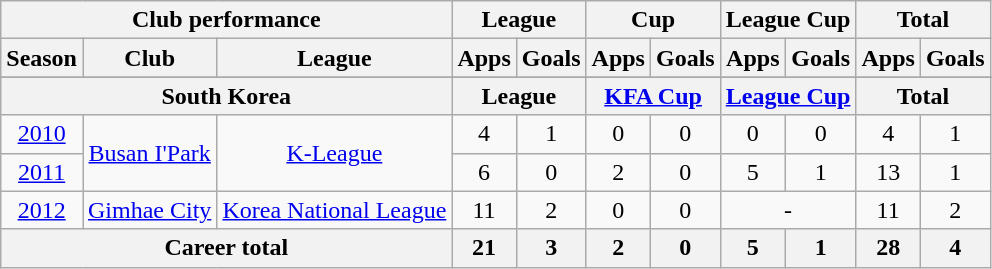<table class="wikitable" style="text-align:center">
<tr>
<th colspan=3>Club performance</th>
<th colspan=2>League</th>
<th colspan=2>Cup</th>
<th colspan=2>League Cup</th>
<th colspan=2>Total</th>
</tr>
<tr>
<th>Season</th>
<th>Club</th>
<th>League</th>
<th>Apps</th>
<th>Goals</th>
<th>Apps</th>
<th>Goals</th>
<th>Apps</th>
<th>Goals</th>
<th>Apps</th>
<th>Goals</th>
</tr>
<tr>
</tr>
<tr>
<th colspan=3>South Korea</th>
<th colspan=2>League</th>
<th colspan=2><a href='#'>KFA Cup</a></th>
<th colspan=2><a href='#'>League Cup</a></th>
<th colspan=2>Total</th>
</tr>
<tr>
<td><a href='#'>2010</a></td>
<td rowspan="2"><a href='#'>Busan I'Park</a></td>
<td rowspan="2"><a href='#'>K-League</a></td>
<td>4</td>
<td>1</td>
<td>0</td>
<td>0</td>
<td>0</td>
<td>0</td>
<td>4</td>
<td>1</td>
</tr>
<tr>
<td><a href='#'>2011</a></td>
<td>6</td>
<td>0</td>
<td>2</td>
<td>0</td>
<td>5</td>
<td>1</td>
<td>13</td>
<td>1</td>
</tr>
<tr>
<td><a href='#'>2012</a></td>
<td rowspan="1"><a href='#'>Gimhae City</a></td>
<td rowspan="1"><a href='#'>Korea National League</a></td>
<td>11</td>
<td>2</td>
<td>0</td>
<td>0</td>
<td colspan="2">-</td>
<td>11</td>
<td>2</td>
</tr>
<tr>
<th colspan=3>Career total</th>
<th>21</th>
<th>3</th>
<th>2</th>
<th>0</th>
<th>5</th>
<th>1</th>
<th>28</th>
<th>4</th>
</tr>
</table>
